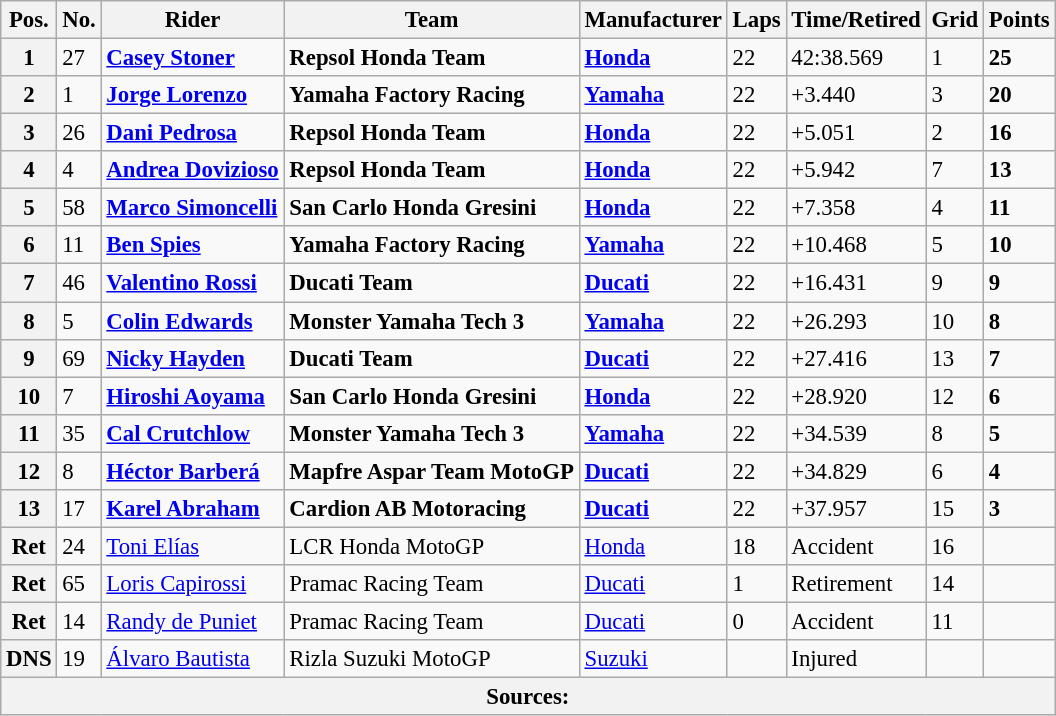<table class="wikitable" style="font-size: 95%;">
<tr>
<th>Pos.</th>
<th>No.</th>
<th>Rider</th>
<th>Team</th>
<th>Manufacturer</th>
<th>Laps</th>
<th>Time/Retired</th>
<th>Grid</th>
<th>Points</th>
</tr>
<tr>
<th>1</th>
<td>27</td>
<td> <strong><a href='#'>Casey Stoner</a></strong></td>
<td><strong>Repsol Honda Team</strong></td>
<td><strong><a href='#'>Honda</a></strong></td>
<td>22</td>
<td>42:38.569</td>
<td>1</td>
<td><strong>25</strong></td>
</tr>
<tr>
<th>2</th>
<td>1</td>
<td> <strong><a href='#'>Jorge Lorenzo</a></strong></td>
<td><strong>Yamaha Factory Racing</strong></td>
<td><strong><a href='#'>Yamaha</a></strong></td>
<td>22</td>
<td>+3.440</td>
<td>3</td>
<td><strong>20</strong></td>
</tr>
<tr>
<th>3</th>
<td>26</td>
<td> <strong><a href='#'>Dani Pedrosa</a></strong></td>
<td><strong>Repsol Honda Team</strong></td>
<td><strong><a href='#'>Honda</a></strong></td>
<td>22</td>
<td>+5.051</td>
<td>2</td>
<td><strong>16</strong></td>
</tr>
<tr>
<th>4</th>
<td>4</td>
<td> <strong><a href='#'>Andrea Dovizioso</a></strong></td>
<td><strong>Repsol Honda Team</strong></td>
<td><strong><a href='#'>Honda</a></strong></td>
<td>22</td>
<td>+5.942</td>
<td>7</td>
<td><strong>13</strong></td>
</tr>
<tr>
<th>5</th>
<td>58</td>
<td> <strong><a href='#'>Marco Simoncelli</a></strong></td>
<td><strong>San Carlo Honda Gresini</strong></td>
<td><strong><a href='#'>Honda</a></strong></td>
<td>22</td>
<td>+7.358</td>
<td>4</td>
<td><strong>11</strong></td>
</tr>
<tr>
<th>6</th>
<td>11</td>
<td> <strong><a href='#'>Ben Spies</a></strong></td>
<td><strong>Yamaha Factory Racing</strong></td>
<td><strong><a href='#'>Yamaha</a></strong></td>
<td>22</td>
<td>+10.468</td>
<td>5</td>
<td><strong>10</strong></td>
</tr>
<tr>
<th>7</th>
<td>46</td>
<td> <strong><a href='#'>Valentino Rossi</a></strong></td>
<td><strong>Ducati Team</strong></td>
<td><strong><a href='#'>Ducati</a></strong></td>
<td>22</td>
<td>+16.431</td>
<td>9</td>
<td><strong>9</strong></td>
</tr>
<tr>
<th>8</th>
<td>5</td>
<td> <strong><a href='#'>Colin Edwards</a></strong></td>
<td><strong>Monster Yamaha Tech 3</strong></td>
<td><strong><a href='#'>Yamaha</a></strong></td>
<td>22</td>
<td>+26.293</td>
<td>10</td>
<td><strong>8</strong></td>
</tr>
<tr>
<th>9</th>
<td>69</td>
<td> <strong><a href='#'>Nicky Hayden</a></strong></td>
<td><strong>Ducati Team</strong></td>
<td><strong><a href='#'>Ducati</a></strong></td>
<td>22</td>
<td>+27.416</td>
<td>13</td>
<td><strong>7</strong></td>
</tr>
<tr>
<th>10</th>
<td>7</td>
<td> <strong><a href='#'>Hiroshi Aoyama</a></strong></td>
<td><strong>San Carlo Honda Gresini</strong></td>
<td><strong><a href='#'>Honda</a></strong></td>
<td>22</td>
<td>+28.920</td>
<td>12</td>
<td><strong>6</strong></td>
</tr>
<tr>
<th>11</th>
<td>35</td>
<td> <strong><a href='#'>Cal Crutchlow</a></strong></td>
<td><strong>Monster Yamaha Tech 3</strong></td>
<td><strong><a href='#'>Yamaha</a></strong></td>
<td>22</td>
<td>+34.539</td>
<td>8</td>
<td><strong>5</strong></td>
</tr>
<tr>
<th>12</th>
<td>8</td>
<td> <strong><a href='#'>Héctor Barberá</a></strong></td>
<td><strong>Mapfre Aspar Team MotoGP</strong></td>
<td><strong><a href='#'>Ducati</a></strong></td>
<td>22</td>
<td>+34.829</td>
<td>6</td>
<td><strong>4</strong></td>
</tr>
<tr>
<th>13</th>
<td>17</td>
<td> <strong><a href='#'>Karel Abraham</a></strong></td>
<td><strong>Cardion AB Motoracing</strong></td>
<td><strong><a href='#'>Ducati</a></strong></td>
<td>22</td>
<td>+37.957</td>
<td>15</td>
<td><strong>3</strong></td>
</tr>
<tr>
<th>Ret</th>
<td>24</td>
<td> <a href='#'>Toni Elías</a></td>
<td>LCR Honda MotoGP</td>
<td><a href='#'>Honda</a></td>
<td>18</td>
<td>Accident</td>
<td>16</td>
<td></td>
</tr>
<tr>
<th>Ret</th>
<td>65</td>
<td> <a href='#'>Loris Capirossi</a></td>
<td>Pramac Racing Team</td>
<td><a href='#'>Ducati</a></td>
<td>1</td>
<td>Retirement</td>
<td>14</td>
<td></td>
</tr>
<tr>
<th>Ret</th>
<td>14</td>
<td> <a href='#'>Randy de Puniet</a></td>
<td>Pramac Racing Team</td>
<td><a href='#'>Ducati</a></td>
<td>0</td>
<td>Accident</td>
<td>11</td>
<td></td>
</tr>
<tr>
<th>DNS</th>
<td>19</td>
<td> <a href='#'>Álvaro Bautista</a></td>
<td>Rizla Suzuki MotoGP</td>
<td><a href='#'>Suzuki</a></td>
<td></td>
<td>Injured</td>
<td></td>
<td></td>
</tr>
<tr>
<th colspan=9>Sources: </th>
</tr>
</table>
